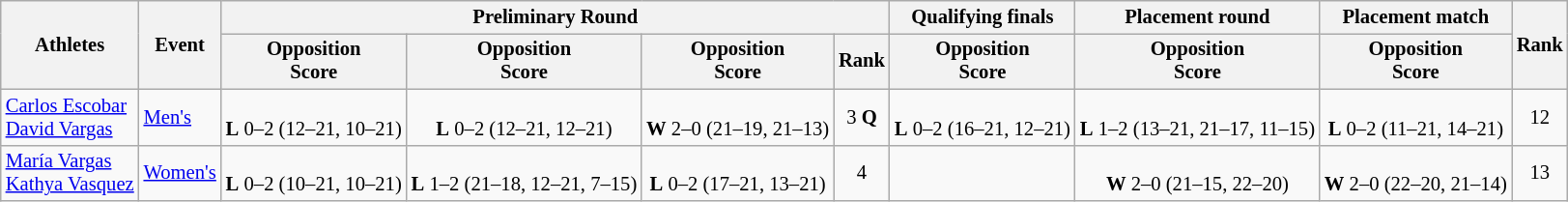<table class="wikitable" border="1" style="font-size:86%">
<tr>
<th rowspan=2>Athletes</th>
<th rowspan=2>Event</th>
<th colspan=4>Preliminary Round</th>
<th>Qualifying finals</th>
<th>Placement round</th>
<th>Placement match</th>
<th rowspan=2>Rank</th>
</tr>
<tr>
<th>Opposition<br>Score</th>
<th>Opposition<br>Score</th>
<th>Opposition<br>Score</th>
<th>Rank</th>
<th>Opposition<br>Score</th>
<th>Opposition<br>Score</th>
<th>Opposition<br>Score</th>
</tr>
<tr align=center>
<td align=left><a href='#'>Carlos Escobar</a><br><a href='#'>David Vargas</a></td>
<td align=left><a href='#'>Men's</a></td>
<td><br><strong>L</strong> 0–2 (12–21, 10–21)</td>
<td><br><strong>L</strong> 0–2 (12–21, 12–21)</td>
<td><br><strong>W</strong> 2–0 (21–19, 21–13)</td>
<td>3 <strong>Q</strong></td>
<td><br><strong>L</strong> 0–2 (16–21, 12–21)</td>
<td><br><strong>L</strong> 1–2 (13–21, 21–17, 11–15)</td>
<td><br><strong>L</strong> 0–2 (11–21, 14–21)</td>
<td>12</td>
</tr>
<tr align=center>
<td align=left><a href='#'>María Vargas</a><br><a href='#'>Kathya Vasquez</a></td>
<td align=left><a href='#'>Women's</a></td>
<td><br><strong>L</strong> 0–2 (10–21, 10–21)</td>
<td><br><strong>L</strong> 1–2 (21–18, 12–21, 7–15)</td>
<td><br><strong>L</strong> 0–2 (17–21, 13–21)</td>
<td>4</td>
<td></td>
<td><br><strong>W</strong> 2–0 (21–15, 22–20)</td>
<td><br><strong>W</strong> 2–0 (22–20, 21–14)</td>
<td>13</td>
</tr>
</table>
